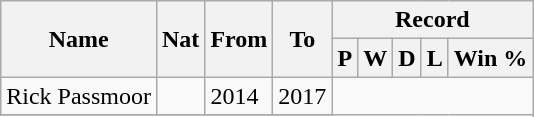<table class="wikitable" style="text-align: center">
<tr>
<th rowspan=2>Name</th>
<th rowspan=2>Nat</th>
<th rowspan=2>From</th>
<th rowspan=2>To</th>
<th colspan=5>Record</th>
</tr>
<tr>
<th>P</th>
<th>W</th>
<th>D</th>
<th>L</th>
<th>Win %</th>
</tr>
<tr>
<td align=left>Rick Passmoor</td>
<td></td>
<td align=left>2014</td>
<td align=left>2017<br></td>
</tr>
<tr>
</tr>
</table>
